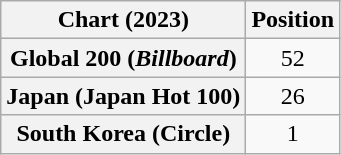<table class="wikitable sortable plainrowheaders" style="text-align:center">
<tr>
<th scope="col">Chart (2023)</th>
<th scope="col">Position</th>
</tr>
<tr>
<th scope="row">Global 200 (<em>Billboard</em>)</th>
<td>52</td>
</tr>
<tr>
<th scope="row">Japan (Japan Hot 100)</th>
<td>26</td>
</tr>
<tr>
<th scope="row">South Korea (Circle)</th>
<td>1</td>
</tr>
</table>
